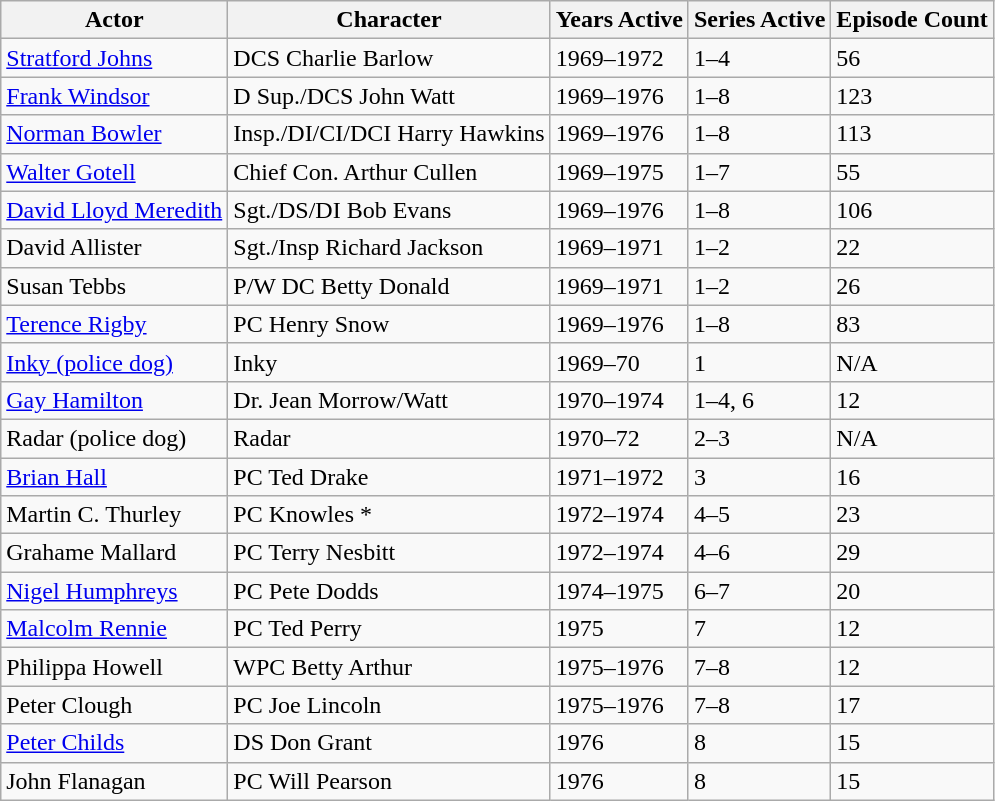<table class="wikitable">
<tr>
<th>Actor</th>
<th>Character</th>
<th>Years Active</th>
<th>Series Active</th>
<th>Episode Count</th>
</tr>
<tr>
<td><a href='#'>Stratford Johns</a></td>
<td>DCS Charlie Barlow</td>
<td>1969–1972</td>
<td>1–4</td>
<td>56</td>
</tr>
<tr>
<td><a href='#'>Frank Windsor</a></td>
<td>D Sup./DCS John Watt</td>
<td>1969–1976</td>
<td>1–8</td>
<td>123</td>
</tr>
<tr>
<td><a href='#'>Norman Bowler</a></td>
<td>Insp./DI/CI/DCI Harry Hawkins</td>
<td>1969–1976</td>
<td>1–8</td>
<td>113</td>
</tr>
<tr>
<td><a href='#'>Walter Gotell</a></td>
<td>Chief Con. Arthur Cullen</td>
<td>1969–1975</td>
<td>1–7</td>
<td>55</td>
</tr>
<tr>
<td><a href='#'>David Lloyd Meredith</a></td>
<td>Sgt./DS/DI Bob Evans</td>
<td>1969–1976</td>
<td>1–8</td>
<td>106</td>
</tr>
<tr>
<td>David Allister</td>
<td>Sgt./Insp Richard Jackson</td>
<td>1969–1971</td>
<td>1–2</td>
<td>22</td>
</tr>
<tr>
<td>Susan Tebbs</td>
<td>P/W DC Betty Donald</td>
<td>1969–1971</td>
<td>1–2</td>
<td>26</td>
</tr>
<tr>
<td><a href='#'>Terence Rigby</a></td>
<td>PC Henry Snow</td>
<td>1969–1976</td>
<td>1–8</td>
<td>83</td>
</tr>
<tr>
<td><a href='#'>Inky (police dog)</a></td>
<td>Inky</td>
<td>1969–70</td>
<td>1</td>
<td>N/A</td>
</tr>
<tr>
<td><a href='#'>Gay Hamilton</a></td>
<td>Dr. Jean Morrow/Watt</td>
<td>1970–1974</td>
<td>1–4, 6</td>
<td>12</td>
</tr>
<tr>
<td>Radar (police dog)</td>
<td>Radar</td>
<td>1970–72</td>
<td>2–3</td>
<td>N/A</td>
</tr>
<tr>
<td><a href='#'>Brian Hall</a></td>
<td>PC Ted Drake</td>
<td>1971–1972</td>
<td>3</td>
<td>16</td>
</tr>
<tr>
<td>Martin C. Thurley</td>
<td>PC Knowles *</td>
<td>1972–1974</td>
<td>4–5</td>
<td>23</td>
</tr>
<tr>
<td>Grahame Mallard</td>
<td>PC Terry Nesbitt</td>
<td>1972–1974</td>
<td>4–6</td>
<td>29</td>
</tr>
<tr>
<td><a href='#'>Nigel Humphreys</a></td>
<td>PC Pete Dodds</td>
<td>1974–1975</td>
<td>6–7</td>
<td>20</td>
</tr>
<tr>
<td><a href='#'>Malcolm Rennie</a></td>
<td>PC Ted Perry</td>
<td>1975</td>
<td>7</td>
<td>12</td>
</tr>
<tr>
<td>Philippa Howell</td>
<td>WPC Betty Arthur</td>
<td>1975–1976</td>
<td>7–8</td>
<td>12</td>
</tr>
<tr>
<td>Peter Clough</td>
<td>PC Joe Lincoln</td>
<td>1975–1976</td>
<td>7–8</td>
<td>17</td>
</tr>
<tr>
<td><a href='#'>Peter Childs</a></td>
<td>DS Don Grant</td>
<td>1976</td>
<td>8</td>
<td>15</td>
</tr>
<tr>
<td>John Flanagan</td>
<td>PC Will Pearson</td>
<td>1976</td>
<td>8</td>
<td>15</td>
</tr>
</table>
